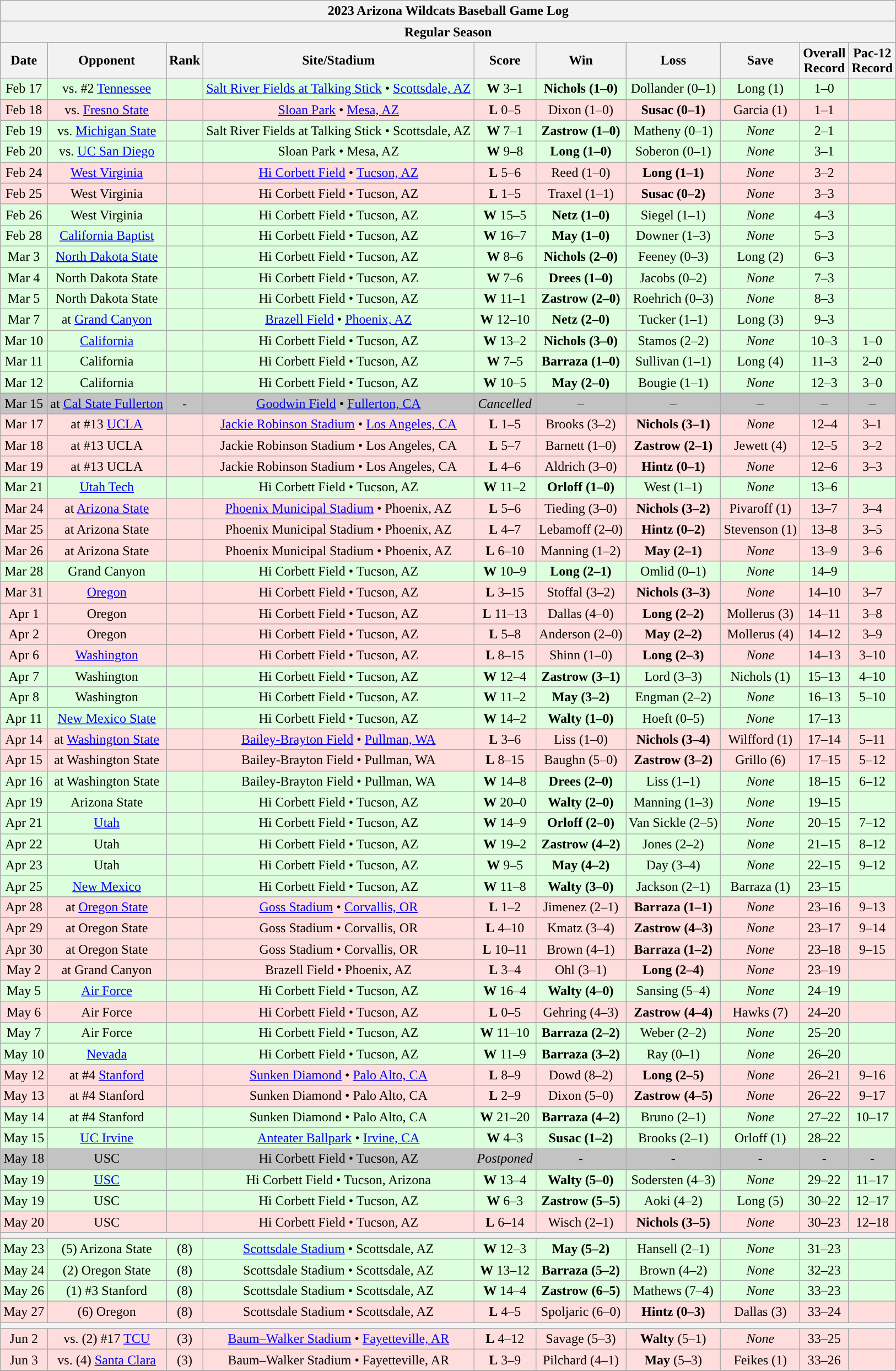<table class="wikitable">
<tr>
<th colspan="10">2023 Arizona Wildcats Baseball Game Log</th>
</tr>
<tr>
<th colspan="10">Regular Season</th>
</tr>
<tr>
<th>Date</th>
<th>Opponent</th>
<th>Rank</th>
<th>Site/Stadium</th>
<th>Score</th>
<th>Win</th>
<th>Loss</th>
<th>Save</th>
<th>Overall<br>Record</th>
<th>Pac-12<br>Record</th>
</tr>
<tr bgcolor="ddffdd" align="center">
<td>Feb 17</td>
<td>vs. #2 <a href='#'>Tennessee</a></td>
<td></td>
<td><a href='#'>Salt River Fields at Talking Stick</a> • <a href='#'>Scottsdale, AZ</a></td>
<td><strong>W</strong> 3–1</td>
<td><strong>Nichols (1–0)</strong></td>
<td>Dollander (0–1)</td>
<td>Long (1)</td>
<td>1–0</td>
<td></td>
</tr>
<tr bgcolor="ffdddd" align="center">
<td>Feb 18</td>
<td>vs. <a href='#'>Fresno State</a></td>
<td></td>
<td><a href='#'>Sloan Park</a> • <a href='#'>Mesa, AZ</a></td>
<td><strong>L</strong> 0–5</td>
<td>Dixon (1–0)</td>
<td><strong>Susac (0–1)</strong></td>
<td>Garcia (1)</td>
<td>1–1</td>
<td></td>
</tr>
<tr bgcolor="ddffdd" align="center">
<td>Feb 19</td>
<td>vs. <a href='#'>Michigan State</a></td>
<td></td>
<td>Salt River Fields at Talking Stick • Scottsdale, AZ</td>
<td><strong>W</strong> 7–1</td>
<td><strong>Zastrow (1–0)</strong></td>
<td>Matheny (0–1)</td>
<td><em>None</em></td>
<td>2–1</td>
<td></td>
</tr>
<tr bgcolor="ddffdd" align="center">
<td>Feb 20</td>
<td>vs. <a href='#'>UC San Diego</a></td>
<td></td>
<td>Sloan Park • Mesa, AZ</td>
<td><strong>W</strong> 9–8</td>
<td><strong>Long (1–0)</strong></td>
<td>Soberon (0–1)</td>
<td><em>None</em></td>
<td>3–1</td>
<td></td>
</tr>
<tr bgcolor="ffdddd" align="center">
<td>Feb 24</td>
<td><a href='#'>West Virginia</a></td>
<td></td>
<td><a href='#'>Hi Corbett Field</a> • <a href='#'>Tucson, AZ</a></td>
<td><strong>L</strong> 5–6</td>
<td>Reed (1–0)</td>
<td><strong>Long (1–1)</strong></td>
<td><em>None</em></td>
<td>3–2</td>
<td></td>
</tr>
<tr bgcolor="ffdddd" align="center">
<td>Feb 25</td>
<td>West Virginia</td>
<td></td>
<td>Hi Corbett Field • Tucson, AZ</td>
<td><strong>L</strong> 1–5</td>
<td>Traxel (1–1)</td>
<td><strong>Susac (0–2)</strong></td>
<td><em>None</em></td>
<td>3–3</td>
<td></td>
</tr>
<tr bgcolor="ddffdd" align="center">
<td>Feb 26</td>
<td>West Virginia</td>
<td></td>
<td>Hi Corbett Field • Tucson, AZ</td>
<td><strong>W</strong> 15–5</td>
<td><strong>Netz (1–0)</strong></td>
<td>Siegel (1–1)</td>
<td><em>None</em></td>
<td>4–3</td>
<td></td>
</tr>
<tr bgcolor="ddffdd" align="center">
<td>Feb 28</td>
<td><a href='#'>California Baptist</a></td>
<td></td>
<td>Hi Corbett Field • Tucson, AZ</td>
<td><strong>W</strong> 16–7</td>
<td><strong>May (1–0)</strong></td>
<td>Downer (1–3)</td>
<td><em>None</em></td>
<td>5–3</td>
<td></td>
</tr>
<tr bgcolor="ddffdd" align="center">
<td>Mar 3</td>
<td><a href='#'>North Dakota State</a></td>
<td></td>
<td>Hi Corbett Field • Tucson, AZ</td>
<td><strong>W</strong> 8–6</td>
<td><strong>Nichols (2–0)</strong></td>
<td>Feeney (0–3)</td>
<td>Long (2)</td>
<td>6–3</td>
<td></td>
</tr>
<tr bgcolor="ddffdd" align="center">
<td>Mar 4</td>
<td>North Dakota State</td>
<td></td>
<td>Hi Corbett Field • Tucson, AZ</td>
<td><strong>W</strong> 7–6</td>
<td><strong>Drees (1–0)</strong></td>
<td>Jacobs (0–2)</td>
<td><em>None</em></td>
<td>7–3</td>
<td></td>
</tr>
<tr bgcolor="ddffdd" align="center">
<td>Mar 5</td>
<td>North Dakota State</td>
<td></td>
<td>Hi Corbett Field • Tucson, AZ</td>
<td><strong>W</strong> 11–1</td>
<td><strong>Zastrow (2–0)</strong></td>
<td>Roehrich (0–3)</td>
<td><em>None</em></td>
<td>8–3</td>
<td></td>
</tr>
<tr bgcolor="ddffdd" align="center">
<td>Mar 7</td>
<td>at <a href='#'>Grand Canyon</a></td>
<td></td>
<td><a href='#'>Brazell Field</a> • <a href='#'>Phoenix, AZ</a></td>
<td><strong>W</strong> 12–10</td>
<td><strong>Netz (2–0)</strong></td>
<td>Tucker (1–1)</td>
<td>Long (3)</td>
<td>9–3</td>
<td></td>
</tr>
<tr bgcolor="ddffdd" align="center">
<td>Mar 10</td>
<td><a href='#'>California</a></td>
<td></td>
<td>Hi Corbett Field • Tucson, AZ</td>
<td><strong>W</strong> 13–2</td>
<td><strong>Nichols (3–0)</strong></td>
<td>Stamos (2–2)</td>
<td><em>None</em></td>
<td>10–3</td>
<td>1–0</td>
</tr>
<tr bgcolor="ddffdd" align="center">
<td>Mar 11</td>
<td>California</td>
<td></td>
<td>Hi Corbett Field • Tucson, AZ</td>
<td><strong>W</strong> 7–5</td>
<td><strong>Barraza (1–0)</strong></td>
<td>Sullivan (1–1)</td>
<td>Long (4)</td>
<td>11–3</td>
<td>2–0</td>
</tr>
<tr bgcolor="ddffdd" align="center">
<td>Mar 12</td>
<td>California</td>
<td></td>
<td>Hi Corbett Field • Tucson, AZ</td>
<td><strong>W</strong> 10–5</td>
<td><strong>May (2–0)</strong></td>
<td>Bougie (1–1)</td>
<td><em>None</em></td>
<td>12–3</td>
<td>3–0</td>
</tr>
<tr bgcolor="c3c3c3" align="center">
<td>Mar 15</td>
<td>at <a href='#'>Cal State Fullerton</a></td>
<td>-</td>
<td><a href='#'>Goodwin Field</a> • <a href='#'>Fullerton, CA</a></td>
<td><em>Cancelled</em></td>
<td>–</td>
<td>–</td>
<td>–</td>
<td>–</td>
<td>–</td>
</tr>
<tr bgcolor="ffdddd" align="center">
<td>Mar 17</td>
<td>at #13 <a href='#'>UCLA</a></td>
<td></td>
<td><a href='#'>Jackie Robinson Stadium</a> • <a href='#'>Los Angeles, CA</a></td>
<td><strong>L</strong> 1–5</td>
<td>Brooks (3–2)</td>
<td><strong>Nichols (3–1)</strong></td>
<td><em>None</em></td>
<td>12–4</td>
<td>3–1</td>
</tr>
<tr bgcolor="ffdddd" align="center">
<td>Mar 18</td>
<td>at #13 UCLA</td>
<td></td>
<td>Jackie Robinson Stadium • Los Angeles, CA</td>
<td><strong>L</strong> 5–7</td>
<td>Barnett (1–0)</td>
<td><strong>Zastrow (2–1)</strong></td>
<td>Jewett (4)</td>
<td>12–5</td>
<td>3–2</td>
</tr>
<tr bgcolor="ffdddd" align="center">
<td>Mar 19</td>
<td>at #13 UCLA</td>
<td></td>
<td>Jackie Robinson Stadium • Los Angeles, CA</td>
<td><strong>L</strong> 4–6</td>
<td>Aldrich (3–0)</td>
<td><strong>Hintz (0–1)</strong></td>
<td><em>None</em></td>
<td>12–6</td>
<td>3–3</td>
</tr>
<tr bgcolor="ddffdd" align="center">
<td>Mar 21</td>
<td><a href='#'>Utah Tech</a></td>
<td></td>
<td>Hi Corbett Field • Tucson, AZ</td>
<td><strong>W</strong> 11–2</td>
<td><strong>Orloff (1–0)</strong></td>
<td>West (1–1)</td>
<td><em>None</em></td>
<td>13–6</td>
<td></td>
</tr>
<tr bgcolor="ffdddd" align="center">
<td>Mar 24</td>
<td>at <a href='#'>Arizona State</a></td>
<td></td>
<td><a href='#'>Phoenix Municipal Stadium</a> • Phoenix, AZ</td>
<td><strong>L</strong> 5–6</td>
<td>Tieding (3–0)</td>
<td><strong>Nichols (3–2)</strong></td>
<td>Pivaroff (1)</td>
<td>13–7</td>
<td>3–4</td>
</tr>
<tr bgcolor="ffdddd" align="center">
<td>Mar 25</td>
<td>at Arizona State</td>
<td></td>
<td>Phoenix Municipal Stadium • Phoenix, AZ</td>
<td><strong>L</strong> 4–7</td>
<td>Lebamoff (2–0)</td>
<td><strong>Hintz (0–2)</strong></td>
<td>Stevenson (1)</td>
<td>13–8</td>
<td>3–5</td>
</tr>
<tr bgcolor="ffdddd" align="center">
<td>Mar 26</td>
<td>at Arizona State</td>
<td></td>
<td>Phoenix Municipal Stadium • Phoenix, AZ</td>
<td><strong>L</strong> 6–10</td>
<td>Manning (1–2)</td>
<td><strong>May (2–1)</strong></td>
<td><em>None</em></td>
<td>13–9</td>
<td>3–6</td>
</tr>
<tr bgcolor="ddffdd" align="center">
<td>Mar 28</td>
<td>Grand Canyon</td>
<td></td>
<td>Hi Corbett Field • Tucson, AZ</td>
<td><strong>W</strong> 10–9</td>
<td><strong>Long (2–1)</strong></td>
<td>Omlid (0–1)</td>
<td><em>None</em></td>
<td>14–9</td>
<td></td>
</tr>
<tr bgcolor="ffdddd" align="center">
<td>Mar 31</td>
<td><a href='#'>Oregon</a></td>
<td></td>
<td>Hi Corbett Field • Tucson, AZ</td>
<td><strong>L</strong> 3–15</td>
<td>Stoffal (3–2)</td>
<td><strong>Nichols (3–3)</strong></td>
<td><em>None</em></td>
<td>14–10</td>
<td>3–7</td>
</tr>
<tr bgcolor="ffdddd" align="center">
<td>Apr 1</td>
<td>Oregon</td>
<td></td>
<td>Hi Corbett Field • Tucson, AZ</td>
<td><strong>L</strong> 11–13</td>
<td>Dallas (4–0)</td>
<td><strong>Long (2–2)</strong></td>
<td>Mollerus (3)</td>
<td>14–11</td>
<td>3–8</td>
</tr>
<tr bgcolor="ffdddd" align="center">
<td>Apr 2</td>
<td>Oregon</td>
<td></td>
<td>Hi Corbett Field • Tucson, AZ</td>
<td><strong>L</strong> 5–8</td>
<td>Anderson (2–0)</td>
<td><strong>May (2–2)</strong></td>
<td>Mollerus (4)</td>
<td>14–12</td>
<td>3–9</td>
</tr>
<tr bgcolor="ffdddd" align="center">
<td>Apr 6</td>
<td><a href='#'>Washington</a></td>
<td></td>
<td>Hi Corbett Field • Tucson, AZ</td>
<td><strong>L</strong> 8–15</td>
<td>Shinn (1–0)</td>
<td><strong>Long (2–3)</strong></td>
<td><em>None</em></td>
<td>14–13</td>
<td>3–10</td>
</tr>
<tr bgcolor="ddffdd" align="center">
<td>Apr 7</td>
<td>Washington</td>
<td></td>
<td>Hi Corbett Field • Tucson, AZ</td>
<td><strong>W</strong> 12–4</td>
<td><strong>Zastrow (3–1)</strong></td>
<td>Lord (3–3)</td>
<td>Nichols (1)</td>
<td>15–13</td>
<td>4–10</td>
</tr>
<tr bgcolor="ddffdd" align="center">
<td>Apr 8</td>
<td>Washington</td>
<td></td>
<td>Hi Corbett Field • Tucson, AZ</td>
<td><strong>W</strong> 11–2</td>
<td><strong>May (3–2)</strong></td>
<td>Engman (2–2)</td>
<td><em>None</em></td>
<td>16–13</td>
<td>5–10</td>
</tr>
<tr bgcolor="ddffdd" align="center">
<td>Apr 11</td>
<td><a href='#'>New Mexico State</a></td>
<td></td>
<td>Hi Corbett Field • Tucson, AZ</td>
<td><strong>W</strong> 14–2</td>
<td><strong>Walty (1–0)</strong></td>
<td>Hoeft (0–5)</td>
<td><em>None</em></td>
<td>17–13</td>
<td></td>
</tr>
<tr bgcolor="ffdddd" align="center">
<td>Apr 14</td>
<td>at <a href='#'>Washington State</a></td>
<td></td>
<td><a href='#'>Bailey-Brayton Field</a> • <a href='#'>Pullman, WA</a></td>
<td><strong>L</strong> 3–6</td>
<td>Liss (1–0)</td>
<td><strong>Nichols (3–4)</strong></td>
<td>Wilfford (1)</td>
<td>17–14</td>
<td>5–11</td>
</tr>
<tr bgcolor="ffdddd" align="center">
<td>Apr 15</td>
<td>at Washington State</td>
<td></td>
<td>Bailey-Brayton Field • Pullman, WA</td>
<td><strong>L</strong> 8–15</td>
<td>Baughn (5–0)</td>
<td><strong>Zastrow (3–2)</strong></td>
<td>Grillo (6)</td>
<td>17–15</td>
<td>5–12</td>
</tr>
<tr bgcolor="ddffdd" align="center">
<td>Apr 16</td>
<td>at Washington State</td>
<td></td>
<td>Bailey-Brayton Field • Pullman, WA</td>
<td><strong>W</strong> 14–8</td>
<td><strong>Drees (2–0)</strong></td>
<td>Liss (1–1)</td>
<td><em>None</em></td>
<td>18–15</td>
<td>6–12</td>
</tr>
<tr bgcolor="ddffdd" align="center">
<td>Apr 19</td>
<td>Arizona State</td>
<td></td>
<td>Hi Corbett Field • Tucson, AZ</td>
<td><strong>W</strong> 20–0</td>
<td><strong>Walty (2–0)</strong></td>
<td>Manning (1–3)</td>
<td><em>None</em></td>
<td>19–15</td>
<td></td>
</tr>
<tr bgcolor="ddffdd" align="center">
<td>Apr 21</td>
<td><a href='#'>Utah</a></td>
<td></td>
<td>Hi Corbett Field • Tucson, AZ</td>
<td><strong>W</strong> 14–9</td>
<td><strong>Orloff (2–0)</strong></td>
<td>Van Sickle (2–5)</td>
<td><em>None</em></td>
<td>20–15</td>
<td>7–12</td>
</tr>
<tr bgcolor="ddffdd" align="center">
<td>Apr 22</td>
<td>Utah</td>
<td></td>
<td>Hi Corbett Field • Tucson, AZ</td>
<td><strong>W</strong> 19–2</td>
<td><strong>Zastrow (4–2)</strong></td>
<td>Jones (2–2)</td>
<td><em>None</em></td>
<td>21–15</td>
<td>8–12</td>
</tr>
<tr bgcolor="ddffdd" align="center">
<td>Apr 23</td>
<td>Utah</td>
<td></td>
<td>Hi Corbett Field • Tucson, AZ</td>
<td><strong>W</strong> 9–5</td>
<td><strong>May (4–2)</strong></td>
<td>Day (3–4)</td>
<td><em>None</em></td>
<td>22–15</td>
<td>9–12</td>
</tr>
<tr bgcolor="ddffdd" align="center">
<td>Apr 25</td>
<td><a href='#'>New Mexico</a></td>
<td></td>
<td>Hi Corbett Field • Tucson, AZ</td>
<td><strong>W</strong> 11–8</td>
<td><strong>Walty (3–0)</strong></td>
<td>Jackson (2–1)</td>
<td>Barraza (1)</td>
<td>23–15</td>
<td></td>
</tr>
<tr bgcolor="ffdddd" align="center">
<td>Apr 28</td>
<td>at <a href='#'>Oregon State</a></td>
<td></td>
<td><a href='#'>Goss Stadium</a> • <a href='#'>Corvallis, OR</a></td>
<td><strong>L</strong> 1–2</td>
<td>Jimenez (2–1)</td>
<td><strong>Barraza (1–1)</strong></td>
<td><em>None</em></td>
<td>23–16</td>
<td>9–13</td>
</tr>
<tr bgcolor="ffdddd" align="center">
<td>Apr 29</td>
<td>at Oregon State</td>
<td></td>
<td>Goss Stadium • Corvallis, OR</td>
<td><strong>L</strong> 4–10</td>
<td>Kmatz (3–4)</td>
<td><strong>Zastrow (4–3)</strong></td>
<td><em>None</em></td>
<td>23–17</td>
<td>9–14</td>
</tr>
<tr bgcolor="ffdddd" align="center">
<td>Apr 30</td>
<td>at Oregon State</td>
<td></td>
<td>Goss Stadium • Corvallis, OR</td>
<td><strong>L</strong> 10–11</td>
<td>Brown (4–1)</td>
<td><strong>Barraza (1–2)</strong></td>
<td><em>None</em></td>
<td>23–18</td>
<td>9–15</td>
</tr>
<tr bgcolor="ffdddd" align="center">
<td>May 2</td>
<td>at Grand Canyon</td>
<td></td>
<td>Brazell Field • Phoenix, AZ</td>
<td><strong>L</strong> 3–4</td>
<td>Ohl (3–1)</td>
<td><strong>Long (2–4)</strong></td>
<td><em>None</em></td>
<td>23–19</td>
<td></td>
</tr>
<tr bgcolor="ddffdd" align="center">
<td>May 5</td>
<td><a href='#'>Air Force</a></td>
<td></td>
<td>Hi Corbett Field • Tucson, AZ</td>
<td><strong>W</strong> 16–4</td>
<td><strong>Walty (4–0)</strong></td>
<td>Sansing (5–4)</td>
<td><em>None</em></td>
<td>24–19</td>
<td></td>
</tr>
<tr bgcolor="ffdddd" align="center">
<td>May 6</td>
<td>Air Force</td>
<td></td>
<td>Hi Corbett Field • Tucson, AZ</td>
<td><strong>L</strong> 0–5</td>
<td>Gehring (4–3)</td>
<td><strong>Zastrow (4–4)</strong></td>
<td>Hawks (7)</td>
<td>24–20</td>
<td></td>
</tr>
<tr bgcolor="ddffdd" align="center">
<td>May 7</td>
<td>Air Force</td>
<td></td>
<td>Hi Corbett Field • Tucson, AZ</td>
<td><strong>W</strong> 11–10</td>
<td><strong>Barraza (2–2)</strong></td>
<td>Weber (2–2)</td>
<td><em>None</em></td>
<td>25–20</td>
<td></td>
</tr>
<tr bgcolor="ddffdd" align="center">
<td>May 10</td>
<td><a href='#'>Nevada</a></td>
<td></td>
<td>Hi Corbett Field • Tucson, AZ</td>
<td><strong>W</strong> 11–9</td>
<td><strong>Barraza (3–2)</strong></td>
<td>Ray (0–1)</td>
<td><em>None</em></td>
<td>26–20</td>
<td></td>
</tr>
<tr bgcolor="ffdddd" align="center">
<td>May 12</td>
<td>at #4 <a href='#'>Stanford</a></td>
<td></td>
<td><a href='#'>Sunken Diamond</a> • <a href='#'>Palo Alto, CA</a></td>
<td><strong>L</strong> 8–9</td>
<td>Dowd (8–2)</td>
<td><strong>Long (2–5)</strong></td>
<td><em>None</em></td>
<td>26–21</td>
<td>9–16</td>
</tr>
<tr bgcolor="ffdddd" align="center">
<td>May 13</td>
<td>at #4 Stanford</td>
<td></td>
<td>Sunken Diamond • Palo Alto, CA</td>
<td><strong>L</strong> 2–9</td>
<td>Dixon (5–0)</td>
<td><strong>Zastrow (4–5)</strong></td>
<td><em>None</em></td>
<td>26–22</td>
<td>9–17</td>
</tr>
<tr bgcolor="ddffdd" align="center">
<td>May 14</td>
<td>at #4 Stanford</td>
<td></td>
<td>Sunken Diamond • Palo Alto, CA</td>
<td><strong>W</strong> 21–20</td>
<td><strong>Barraza (4–2)</strong></td>
<td>Bruno (2–1)</td>
<td><em>None</em></td>
<td>27–22</td>
<td>10–17</td>
</tr>
<tr bgcolor="ddffdd" align="center">
<td>May 15</td>
<td><a href='#'>UC Irvine</a></td>
<td></td>
<td><a href='#'>Anteater Ballpark</a> • <a href='#'>Irvine, CA</a></td>
<td><strong>W</strong> 4–3</td>
<td><strong>Susac (1–2)</strong></td>
<td>Brooks (2–1)</td>
<td>Orloff (1)</td>
<td>28–22</td>
<td></td>
</tr>
<tr bgcolor="c3c3c3" align="center">
<td>May 18</td>
<td>USC</td>
<td></td>
<td>Hi Corbett Field • Tucson, AZ</td>
<td><em>Postponed</em></td>
<td>-</td>
<td>-</td>
<td>-</td>
<td>-</td>
<td>-</td>
</tr>
<tr bgcolor="ddffdd" align="center">
<td>May 19</td>
<td><a href='#'>USC</a></td>
<td></td>
<td>Hi Corbett Field • Tucson, Arizona</td>
<td><strong>W</strong> 13–4</td>
<td><strong>Walty (5–0)</strong></td>
<td>Sodersten (4–3)</td>
<td><em>None</em></td>
<td>29–22</td>
<td>11–17</td>
</tr>
<tr bgcolor="ddffdd" align="center">
<td>May 19</td>
<td>USC</td>
<td></td>
<td>Hi Corbett Field • Tucson, AZ</td>
<td><strong>W</strong> 6–3</td>
<td><strong>Zastrow (5–5)</strong></td>
<td>Aoki (4–2)</td>
<td>Long (5)</td>
<td>30–22</td>
<td>12–17</td>
</tr>
<tr bgcolor="ffdddd" align="center">
<td>May 20</td>
<td>USC</td>
<td></td>
<td>Hi Corbett Field • Tucson, AZ</td>
<td><strong>L</strong> 6–14</td>
<td>Wisch (2–1)</td>
<td><strong>Nichols (3–5)</strong></td>
<td><em>None</em></td>
<td>30–23</td>
<td>12–18</td>
</tr>
<tr>
<th colspan="10"><a href='#'></a></th>
</tr>
<tr bgcolor="ddffdd" align="center">
<td>May 23</td>
<td>(5) Arizona State</td>
<td>(8)</td>
<td><a href='#'>Scottsdale Stadium</a> • Scottsdale, AZ</td>
<td><strong>W</strong> 12–3</td>
<td><strong>May (5–2)</strong></td>
<td>Hansell (2–1)</td>
<td><em>None</em></td>
<td>31–23</td>
<td></td>
</tr>
<tr bgcolor="ddffdd" align="center">
<td>May 24</td>
<td>(2) Oregon State</td>
<td>(8)</td>
<td>Scottsdale Stadium • Scottsdale, AZ</td>
<td><strong>W</strong> 13–12</td>
<td><strong>Barraza (5–2)</strong></td>
<td>Brown (4–2)</td>
<td><em>None</em></td>
<td>32–23</td>
<td></td>
</tr>
<tr bgcolor="ddffdd" align="center">
<td>May 26</td>
<td>(1) #3 Stanford</td>
<td>(8)</td>
<td>Scottsdale Stadium • Scottsdale, AZ</td>
<td><strong>W</strong> 14–4</td>
<td><strong>Zastrow (6–5)</strong></td>
<td>Mathews (7–4)</td>
<td><em>None</em></td>
<td>33–23</td>
<td></td>
</tr>
<tr bgcolor="ffdddd" align="center">
<td>May 27</td>
<td>(6) Oregon</td>
<td>(8)</td>
<td>Scottsdale Stadium • Scottsdale, AZ</td>
<td><strong>L</strong> 4–5</td>
<td>Spoljaric (6–0)</td>
<td><strong>Hintz (0–3)</strong></td>
<td>Dallas (3)</td>
<td>33–24</td>
<td></td>
</tr>
<tr>
<th colspan="10"><a href='#'></a></th>
</tr>
<tr bgcolor="ffdddd" align="center">
<td>Jun 2</td>
<td>vs. (2) #17 <a href='#'>TCU</a></td>
<td>(3)</td>
<td><a href='#'>Baum–Walker Stadium</a> • <a href='#'>Fayetteville, AR</a></td>
<td><strong>L</strong> 4–12</td>
<td>Savage (5–3)</td>
<td><strong>Walty</strong> (5–1)</td>
<td><em>None</em></td>
<td>33–25</td>
<td></td>
</tr>
<tr bgcolor="ffdddd" align="center">
<td>Jun 3</td>
<td>vs. (4) <a href='#'>Santa Clara</a></td>
<td>(3)</td>
<td>Baum–Walker Stadium • Fayetteville, AR</td>
<td><strong>L</strong> 3–9</td>
<td>Pilchard (4–1)</td>
<td><strong>May</strong> (5–3)</td>
<td>Feikes (1)</td>
<td>33–26</td>
<td></td>
</tr>
<tr>
</tr>
</table>
